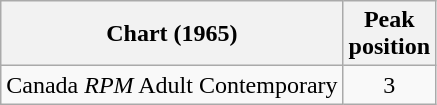<table class="wikitable">
<tr>
<th>Chart (1965)</th>
<th>Peak<br>position</th>
</tr>
<tr>
<td>Canada <em>RPM</em> Adult Contemporary</td>
<td style="text-align:center;">3</td>
</tr>
</table>
